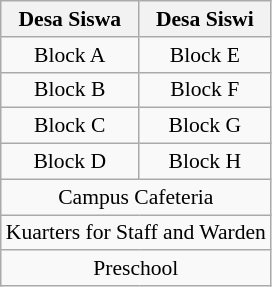<table class="wikitable sortable" style="font-size: 90%; text-align:center">
<tr>
<th>Desa Siswa</th>
<th>Desa Siswi</th>
</tr>
<tr>
<td>Block A</td>
<td>Block E</td>
</tr>
<tr>
<td>Block B</td>
<td>Block F</td>
</tr>
<tr>
<td>Block C</td>
<td>Block G</td>
</tr>
<tr>
<td>Block D</td>
<td>Block H</td>
</tr>
<tr>
<td colspan="2">Campus Cafeteria</td>
</tr>
<tr>
<td colspan="2">Kuarters for Staff and Warden</td>
</tr>
<tr>
<td colspan="2">Preschool</td>
</tr>
</table>
